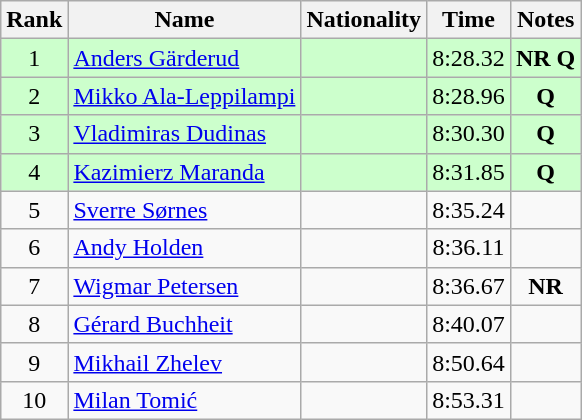<table class="wikitable sortable" style="text-align:center">
<tr>
<th>Rank</th>
<th>Name</th>
<th>Nationality</th>
<th>Time</th>
<th>Notes</th>
</tr>
<tr bgcolor=ccffcc>
<td>1</td>
<td align=left><a href='#'>Anders Gärderud</a></td>
<td align=left></td>
<td>8:28.32</td>
<td><strong>NR Q</strong></td>
</tr>
<tr bgcolor=ccffcc>
<td>2</td>
<td align=left><a href='#'>Mikko Ala-Leppilampi</a></td>
<td align=left></td>
<td>8:28.96</td>
<td><strong>Q</strong></td>
</tr>
<tr bgcolor=ccffcc>
<td>3</td>
<td align=left><a href='#'>Vladimiras Dudinas</a></td>
<td align=left></td>
<td>8:30.30</td>
<td><strong>Q</strong></td>
</tr>
<tr bgcolor=ccffcc>
<td>4</td>
<td align=left><a href='#'>Kazimierz Maranda</a></td>
<td align=left></td>
<td>8:31.85</td>
<td><strong>Q</strong></td>
</tr>
<tr>
<td>5</td>
<td align=left><a href='#'>Sverre Sørnes</a></td>
<td align=left></td>
<td>8:35.24</td>
<td></td>
</tr>
<tr>
<td>6</td>
<td align=left><a href='#'>Andy Holden</a></td>
<td align=left></td>
<td>8:36.11</td>
<td></td>
</tr>
<tr>
<td>7</td>
<td align=left><a href='#'>Wigmar Petersen</a></td>
<td align=left></td>
<td>8:36.67</td>
<td><strong>NR</strong></td>
</tr>
<tr>
<td>8</td>
<td align=left><a href='#'>Gérard Buchheit</a></td>
<td align=left></td>
<td>8:40.07</td>
<td></td>
</tr>
<tr>
<td>9</td>
<td align=left><a href='#'>Mikhail Zhelev</a></td>
<td align=left></td>
<td>8:50.64</td>
<td></td>
</tr>
<tr>
<td>10</td>
<td align=left><a href='#'>Milan Tomić</a></td>
<td align=left></td>
<td>8:53.31</td>
<td></td>
</tr>
</table>
